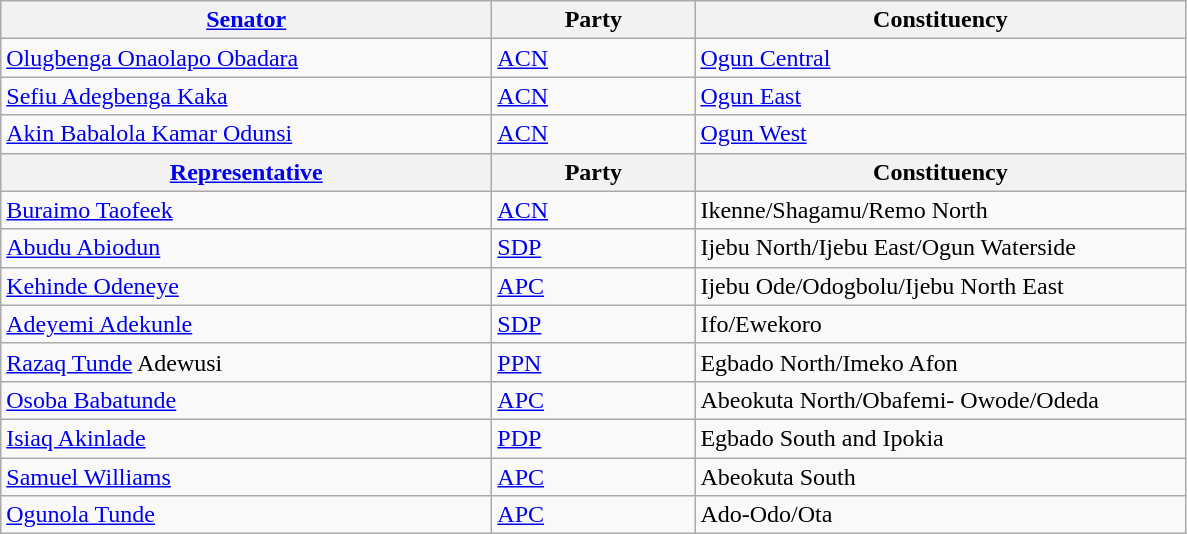<table class="wikitable">
<tr>
<th style="width:20em"><a href='#'>Senator</a></th>
<th style="width:8em">Party</th>
<th style="width:20em">Constituency</th>
</tr>
<tr>
<td><a href='#'>Olugbenga Onaolapo Obadara</a></td>
<td><a href='#'>ACN</a></td>
<td><a href='#'>Ogun Central</a></td>
</tr>
<tr>
<td><a href='#'>Sefiu Adegbenga Kaka</a></td>
<td><a href='#'>ACN</a></td>
<td><a href='#'>Ogun East</a></td>
</tr>
<tr>
<td><a href='#'>Akin Babalola Kamar Odunsi</a></td>
<td><a href='#'>ACN</a></td>
<td><a href='#'>Ogun West</a></td>
</tr>
<tr>
<th><a href='#'>Representative</a></th>
<th>Party</th>
<th>Constituency</th>
</tr>
<tr>
<td><a href='#'>Buraimo Taofeek</a></td>
<td><a href='#'>ACN</a></td>
<td>Ikenne/Shagamu/Remo North</td>
</tr>
<tr>
<td><a href='#'>Abudu Abiodun</a></td>
<td><a href='#'>SDP</a></td>
<td>Ijebu North/Ijebu East/Ogun Waterside</td>
</tr>
<tr>
<td><a href='#'>Kehinde Odeneye</a></td>
<td><a href='#'>APC</a></td>
<td>Ijebu Ode/Odogbolu/Ijebu North East</td>
</tr>
<tr>
<td><a href='#'>Adeyemi Adekunle</a></td>
<td><a href='#'>SDP</a></td>
<td>Ifo/Ewekoro</td>
</tr>
<tr>
<td><a href='#'>Razaq Tunde</a> Adewusi</td>
<td><a href='#'>PPN</a></td>
<td>Egbado North/Imeko Afon</td>
</tr>
<tr>
<td><a href='#'>Osoba Babatunde</a></td>
<td><a href='#'>APC</a></td>
<td>Abeokuta North/Obafemi- Owode/Odeda</td>
</tr>
<tr>
<td><a href='#'>Isiaq Akinlade</a></td>
<td><a href='#'>PDP</a></td>
<td>Egbado South and Ipokia</td>
</tr>
<tr>
<td><a href='#'>Samuel Williams</a></td>
<td><a href='#'>APC</a></td>
<td>Abeokuta South</td>
</tr>
<tr>
<td><a href='#'>Ogunola Tunde</a></td>
<td><a href='#'>APC</a></td>
<td>Ado-Odo/Ota</td>
</tr>
</table>
